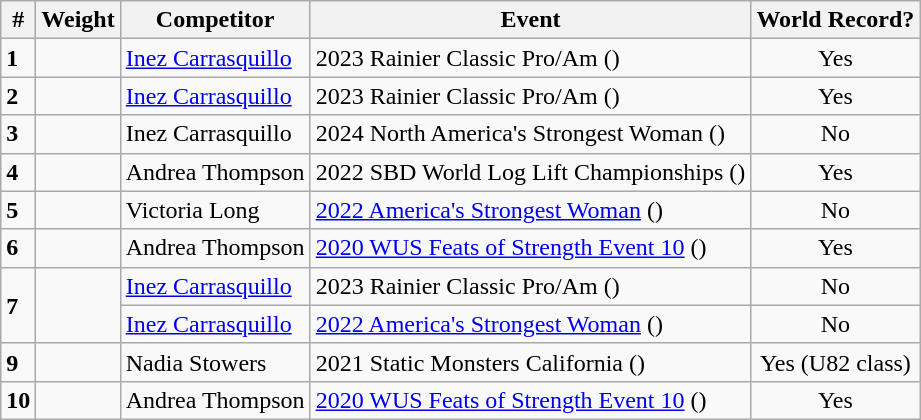<table class="wikitable">
<tr>
<th>#</th>
<th>Weight</th>
<th>Competitor</th>
<th>Event</th>
<th>World Record?</th>
</tr>
<tr>
<td><strong>1</strong></td>
<td></td>
<td> <a href='#'>Inez Carrasquillo</a></td>
<td>2023 Rainier Classic Pro/Am ()</td>
<td align="center">Yes</td>
</tr>
<tr>
<td><strong>2</strong></td>
<td></td>
<td> <a href='#'>Inez Carrasquillo</a></td>
<td>2023 Rainier Classic Pro/Am ()</td>
<td align="center">Yes</td>
</tr>
<tr>
<td><strong>3</strong></td>
<td></td>
<td> Inez Carrasquillo</td>
<td>2024 North America's Strongest Woman ()</td>
<td align="center">No</td>
</tr>
<tr>
<td><strong>4</strong></td>
<td></td>
<td> Andrea Thompson</td>
<td>2022 SBD World Log Lift Championships ()</td>
<td align="center">Yes</td>
</tr>
<tr>
<td><strong>5</strong></td>
<td></td>
<td> Victoria Long</td>
<td><a href='#'>2022 America's Strongest Woman</a> ()</td>
<td align="center">No</td>
</tr>
<tr>
<td><strong>6</strong></td>
<td></td>
<td> Andrea Thompson</td>
<td><a href='#'>2020 WUS Feats of Strength Event 10</a> ()</td>
<td align="center">Yes</td>
</tr>
<tr>
<td rowspan="2"><strong>7</strong></td>
<td rowspan="2"></td>
<td> <a href='#'>Inez Carrasquillo</a></td>
<td>2023 Rainier Classic Pro/Am ()</td>
<td align="center">No</td>
</tr>
<tr>
<td> <a href='#'>Inez Carrasquillo</a></td>
<td><a href='#'>2022 America's Strongest Woman</a> ()</td>
<td align="center">No</td>
</tr>
<tr>
<td><strong>9</strong></td>
<td></td>
<td> Nadia Stowers</td>
<td>2021 Static Monsters California ()</td>
<td align="center">Yes (U82 class)</td>
</tr>
<tr>
<td><strong>10</strong></td>
<td></td>
<td> Andrea Thompson</td>
<td><a href='#'>2020 WUS Feats of Strength Event 10</a> ()</td>
<td align="center">Yes</td>
</tr>
</table>
